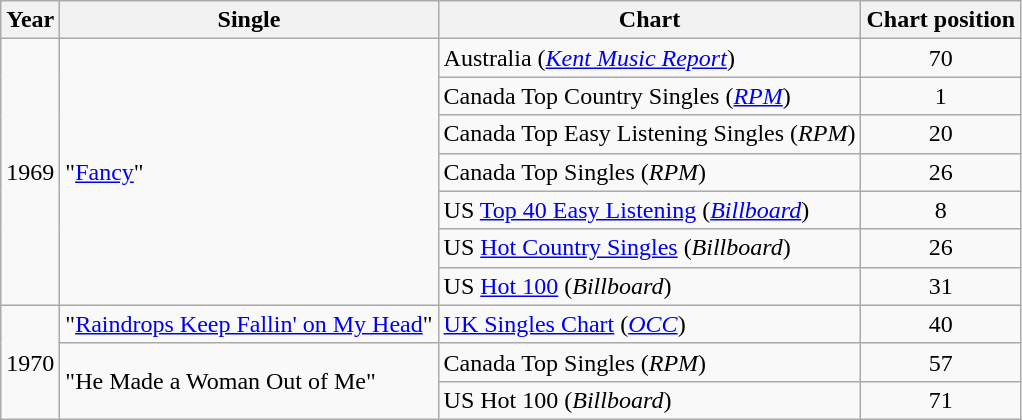<table class="wikitable">
<tr>
<th style="text-align:center;">Year</th>
<th style="text-align:center;">Single</th>
<th style="text-align:center;">Chart</th>
<th style="text-align:center;">Chart position</th>
</tr>
<tr>
<td rowspan="7">1969</td>
<td rowspan="7">"<a href='#'>Fancy</a>"</td>
<td>Australia (<em><a href='#'>Kent Music Report</a></em>)</td>
<td style="text-align:center;">70</td>
</tr>
<tr>
<td>Canada Top Country Singles (<em><a href='#'>RPM</a></em>)</td>
<td style="text-align:center;">1</td>
</tr>
<tr>
<td>Canada Top Easy Listening Singles (<em>RPM</em>)</td>
<td style="text-align:center;">20</td>
</tr>
<tr>
<td>Canada Top Singles (<em>RPM</em>)</td>
<td style="text-align:center;">26</td>
</tr>
<tr>
<td>US <a href='#'>Top 40 Easy Listening</a> (<em><a href='#'>Billboard</a></em>)</td>
<td style="text-align:center;">8</td>
</tr>
<tr>
<td>US <a href='#'>Hot Country Singles</a> (<em>Billboard</em>)</td>
<td style="text-align:center;">26</td>
</tr>
<tr>
<td>US <a href='#'>Hot 100</a> (<em>Billboard</em>)</td>
<td style="text-align:center;">31</td>
</tr>
<tr>
<td rowspan="3">1970</td>
<td>"<a href='#'>Raindrops Keep Fallin' on My Head</a>"</td>
<td><a href='#'>UK Singles Chart</a> (<em><a href='#'>OCC</a></em>)</td>
<td style="text-align:center;">40</td>
</tr>
<tr>
<td rowspan="2">"He Made a Woman Out of Me"</td>
<td>Canada Top Singles (<em>RPM</em>)</td>
<td style="text-align:center;">57</td>
</tr>
<tr>
<td>US Hot 100 (<em>Billboard</em>)</td>
<td style="text-align:center;">71</td>
</tr>
</table>
